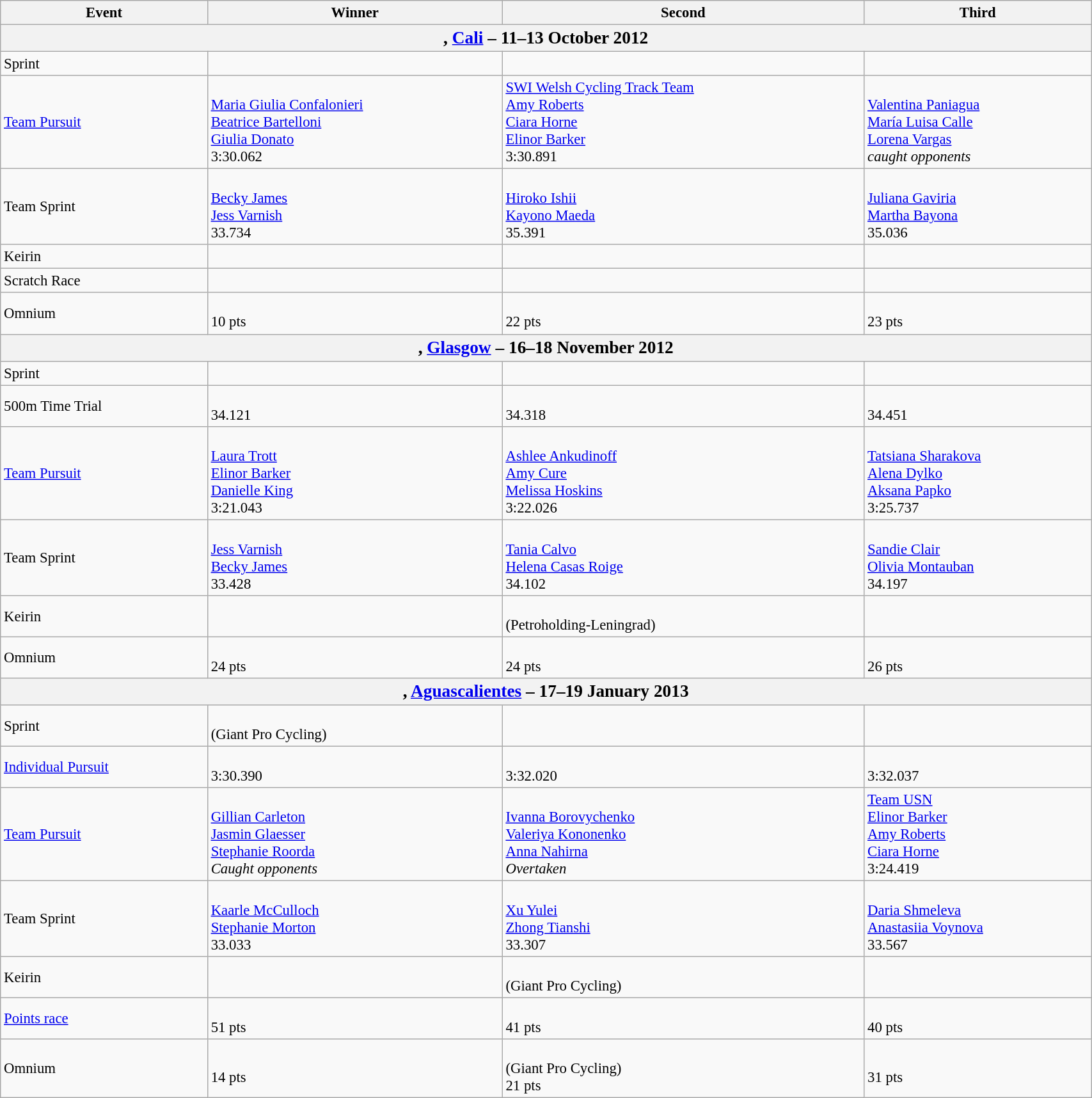<table class="wikitable"  style="font-size:95%; width:90%;">
<tr>
<th>Event</th>
<th>Winner</th>
<th>Second</th>
<th>Third</th>
</tr>
<tr>
<th colspan=4><big>, <a href='#'>Cali</a> – 11–13 October 2012</big></th>
</tr>
<tr>
<td>Sprint<br><em><small></small></em></td>
<td></td>
<td></td>
<td></td>
</tr>
<tr>
<td><a href='#'>Team Pursuit</a><br><em><small></small></em></td>
<td><br><a href='#'>Maria Giulia Confalonieri</a><br><a href='#'>Beatrice Bartelloni</a><br><a href='#'>Giulia Donato</a><br>3:30.062</td>
<td><a href='#'>SWI Welsh Cycling Track Team</a><br><a href='#'>Amy Roberts</a><br><a href='#'>Ciara Horne</a><br><a href='#'>Elinor Barker</a><br>3:30.891</td>
<td><br><a href='#'>Valentina Paniagua</a><br><a href='#'>María Luisa Calle</a><br><a href='#'>Lorena Vargas</a><br><em>caught opponents</em></td>
</tr>
<tr>
<td>Team Sprint<br><em><small></small></em></td>
<td><br><a href='#'>Becky James</a><br><a href='#'>Jess Varnish</a><br>33.734</td>
<td><br><a href='#'>Hiroko Ishii</a><br><a href='#'>Kayono Maeda</a><br>35.391</td>
<td><br><a href='#'>Juliana Gaviria</a><br><a href='#'>Martha Bayona</a><br>35.036</td>
</tr>
<tr>
<td>Keirin<br><em><small></small></em></td>
<td></td>
<td></td>
<td></td>
</tr>
<tr>
<td>Scratch Race<br><em><small></small></em></td>
<td></td>
<td></td>
<td></td>
</tr>
<tr>
<td>Omnium<br><em><small></small></em></td>
<td><br>10 pts</td>
<td><br>22 pts</td>
<td><br>23 pts</td>
</tr>
<tr>
<th colspan=4><big>, <a href='#'>Glasgow</a> – 16–18 November 2012</big></th>
</tr>
<tr>
<td>Sprint<br><em><small></small></em></td>
<td></td>
<td></td>
<td></td>
</tr>
<tr>
<td>500m Time Trial<br><em><small></small></em></td>
<td><br>34.121</td>
<td><br>34.318</td>
<td><br>34.451</td>
</tr>
<tr>
<td><a href='#'>Team Pursuit</a><br><em><small></small></em></td>
<td><br><a href='#'>Laura Trott</a><br><a href='#'>Elinor Barker</a><br><a href='#'>Danielle King</a><br>3:21.043</td>
<td><br><a href='#'>Ashlee Ankudinoff</a><br><a href='#'>Amy Cure</a><br><a href='#'>Melissa Hoskins</a><br>3:22.026</td>
<td><br><a href='#'>Tatsiana Sharakova</a><br><a href='#'>Alena Dylko</a><br><a href='#'>Aksana Papko</a><br>3:25.737</td>
</tr>
<tr>
<td>Team Sprint<br><em><small></small></em></td>
<td><br><a href='#'>Jess Varnish</a><br><a href='#'>Becky James</a><br>33.428</td>
<td><br><a href='#'>Tania Calvo</a><br><a href='#'>Helena Casas Roige</a><br>34.102</td>
<td><br><a href='#'>Sandie Clair</a><br><a href='#'>Olivia Montauban</a><br>34.197</td>
</tr>
<tr>
<td>Keirin<br><em><small></small></em></td>
<td></td>
<td><br>(Petroholding-Leningrad)</td>
<td></td>
</tr>
<tr>
<td>Omnium<br><em><small></small></em></td>
<td><br>24 pts</td>
<td><br>24 pts</td>
<td><br>26 pts</td>
</tr>
<tr>
<th colspan=4><big>, <a href='#'>Aguascalientes</a> – 17–19 January 2013</big></th>
</tr>
<tr>
<td>Sprint<br><em><small></small></em></td>
<td><br>(Giant Pro Cycling)</td>
<td></td>
<td></td>
</tr>
<tr>
<td><a href='#'>Individual Pursuit</a><br><em><small></small></em></td>
<td><br>3:30.390</td>
<td><br>3:32.020</td>
<td><br>3:32.037</td>
</tr>
<tr>
<td><a href='#'>Team Pursuit</a><br><em><small></small></em></td>
<td><br><a href='#'>Gillian Carleton</a><br><a href='#'>Jasmin Glaesser</a><br><a href='#'>Stephanie Roorda</a><br><em>Caught opponents</em></td>
<td><br><a href='#'>Ivanna Borovychenko</a><br><a href='#'>Valeriya Kononenko</a><br><a href='#'>Anna Nahirna</a><br><em>Overtaken</em></td>
<td><a href='#'>Team USN</a><br><a href='#'>Elinor Barker</a><br><a href='#'>Amy Roberts</a><br><a href='#'>Ciara Horne</a><br>3:24.419</td>
</tr>
<tr>
<td>Team Sprint<br><em><small></small></em></td>
<td><br><a href='#'>Kaarle McCulloch</a><br><a href='#'>Stephanie Morton</a><br>33.033</td>
<td><br><a href='#'>Xu Yulei</a><br><a href='#'>Zhong Tianshi</a><br>33.307</td>
<td><br><a href='#'>Daria Shmeleva</a><br><a href='#'>Anastasiia Voynova</a><br>33.567</td>
</tr>
<tr>
<td>Keirin<br><em><small></small></em></td>
<td></td>
<td><br>(Giant Pro Cycling)</td>
<td></td>
</tr>
<tr>
<td><a href='#'>Points race</a><br><em><small></small></em></td>
<td><br>51 pts</td>
<td><br>41 pts</td>
<td><br>40 pts</td>
</tr>
<tr>
<td>Omnium<br><em><small></small></em></td>
<td><br>14 pts</td>
<td><br>(Giant Pro Cycling)<br>21 pts</td>
<td><br>31 pts</td>
</tr>
</table>
